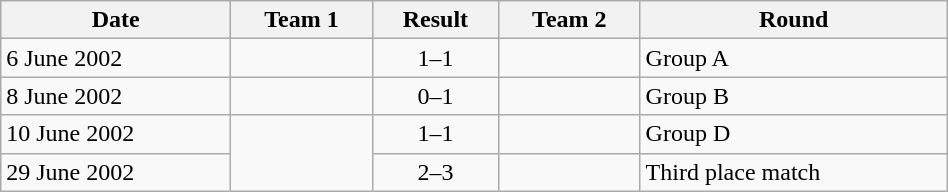<table class="wikitable" style="text-align: left;" width="50%">
<tr>
<th>Date</th>
<th>Team 1</th>
<th>Result</th>
<th>Team 2</th>
<th>Round</th>
</tr>
<tr>
<td>6 June 2002</td>
<td></td>
<td style="text-align:center;">1–1</td>
<td></td>
<td>Group A</td>
</tr>
<tr>
<td>8 June 2002</td>
<td></td>
<td style="text-align:center;">0–1</td>
<td></td>
<td>Group B</td>
</tr>
<tr>
<td>10 June 2002</td>
<td rowspan="2"></td>
<td style="text-align:center;">1–1</td>
<td></td>
<td>Group D</td>
</tr>
<tr>
<td>29 June 2002</td>
<td style="text-align:center;">2–3</td>
<td></td>
<td>Third place match</td>
</tr>
</table>
